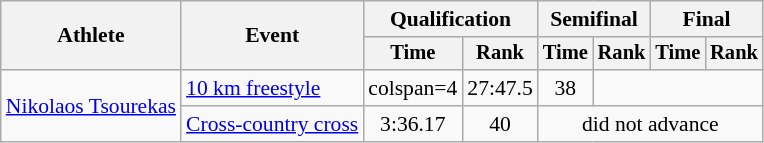<table class="wikitable" style="font-size:90%">
<tr>
<th rowspan="2">Athlete</th>
<th rowspan="2">Event</th>
<th colspan="2">Qualification</th>
<th colspan="2">Semifinal</th>
<th colspan="2">Final</th>
</tr>
<tr style="font-size:95%">
<th>Time</th>
<th>Rank</th>
<th>Time</th>
<th>Rank</th>
<th>Time</th>
<th>Rank</th>
</tr>
<tr align=center>
<td align=left rowspan=2><a href='#'>Nikolaos Tsourekas</a></td>
<td align=left><a href='#'>10 km freestyle</a></td>
<td>colspan=4 </td>
<td>27:47.5</td>
<td>38</td>
</tr>
<tr align=center>
<td align=left><a href='#'>Cross-country cross</a></td>
<td>3:36.17</td>
<td>40</td>
<td colspan=4>did not advance</td>
</tr>
</table>
